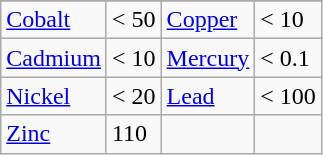<table class="wikitable">
<tr>
</tr>
<tr>
<td><a href='#'>Cobalt</a></td>
<td>< 50</td>
<td><a href='#'>Copper</a></td>
<td>< 10</td>
</tr>
<tr>
<td><a href='#'>Cadmium</a></td>
<td>< 10</td>
<td><a href='#'>Mercury</a></td>
<td>< 0.1</td>
</tr>
<tr>
<td><a href='#'>Nickel</a></td>
<td>< 20</td>
<td><a href='#'>Lead</a></td>
<td>< 100</td>
</tr>
<tr>
<td><a href='#'>Zinc</a></td>
<td>110</td>
<td></td>
</tr>
</table>
